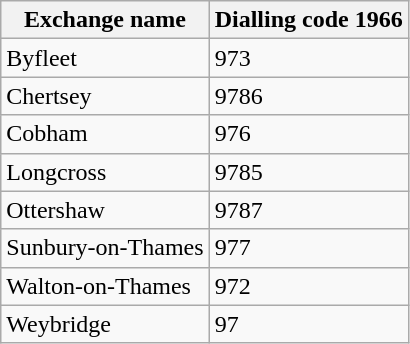<table class="wikitable" style="width: auto; margin-left: 1.5em;">
<tr>
<th scope="col">Exchange name</th>
<th scope="col">Dialling code 1966</th>
</tr>
<tr>
<td>Byfleet</td>
<td>973</td>
</tr>
<tr>
<td>Chertsey</td>
<td>9786</td>
</tr>
<tr>
<td>Cobham</td>
<td>976</td>
</tr>
<tr>
<td>Longcross</td>
<td>9785</td>
</tr>
<tr>
<td>Ottershaw</td>
<td>9787</td>
</tr>
<tr>
<td>Sunbury-on-Thames</td>
<td>977</td>
</tr>
<tr>
<td>Walton-on-Thames</td>
<td>972</td>
</tr>
<tr>
<td>Weybridge</td>
<td>97</td>
</tr>
</table>
